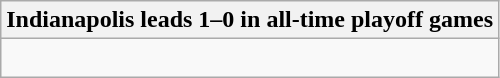<table class="wikitable collapsible collapsed">
<tr>
<th>Indianapolis leads 1–0 in all-time playoff games</th>
</tr>
<tr>
<td><br></td>
</tr>
</table>
